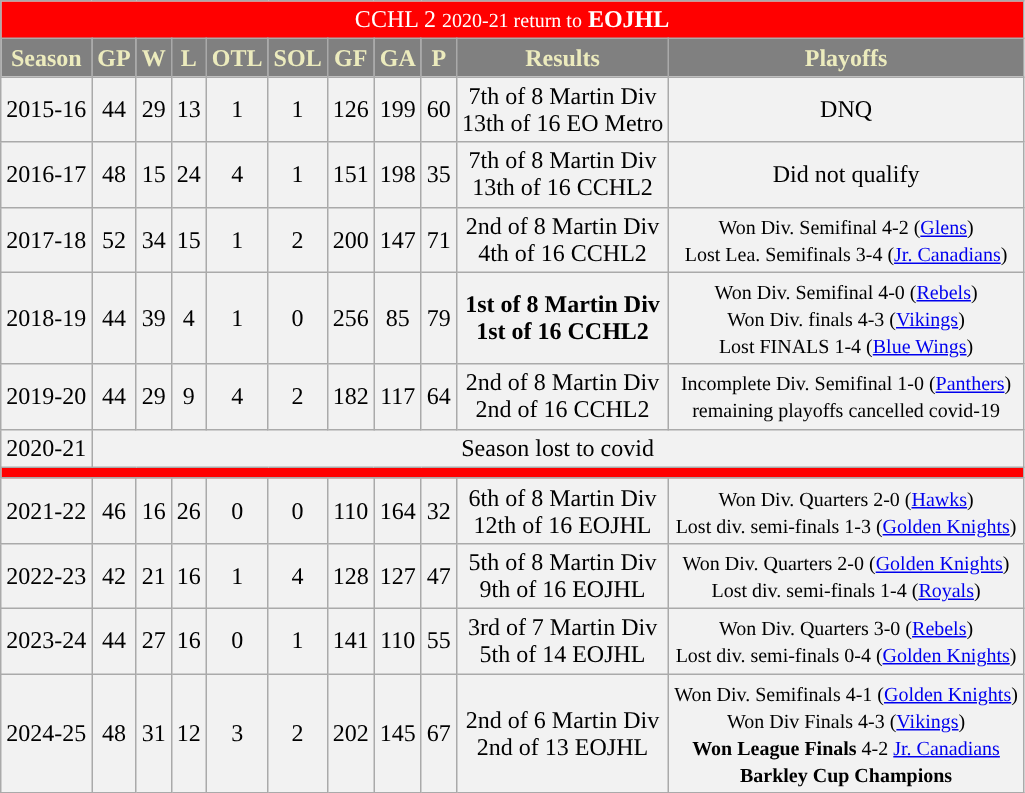<table class="wikitable">
<tr align="center" bgcolor=red style="color: white">
<td colspan="12">CCHL 2 <small>2020-21 return to</small> <strong>EOJHL</strong></td>
</tr>
<tr align="center" style="color: #ECEBBD" bgcolor=grey>
<td><strong>Season</strong></td>
<td><strong>GP</strong></td>
<td><strong>W</strong></td>
<td><strong>L</strong></td>
<td><strong>OTL</strong></td>
<td><strong>SOL</strong></td>
<td><strong>GF</strong></td>
<td><strong>GA</strong></td>
<td><strong>P</strong></td>
<td><strong>Results</strong></td>
<td><strong>Playoffs</strong></td>
</tr>
<tr align="center" bgcolor="#F2F2F2">
<td>2015-16</td>
<td>44</td>
<td>29</td>
<td>13</td>
<td>1</td>
<td>1</td>
<td>126</td>
<td>199</td>
<td>60</td>
<td>7th of 8 Martin Div<br>13th of 16 EO Metro</td>
<td>DNQ</td>
</tr>
<tr align="center" bgcolor="#F2F2F2">
<td>2016-17</td>
<td>48</td>
<td>15</td>
<td>24</td>
<td>4</td>
<td>1</td>
<td>151</td>
<td>198</td>
<td>35</td>
<td>7th of 8 Martin Div<br>13th of 16 CCHL2</td>
<td>Did not qualify</td>
</tr>
<tr align="center" bgcolor="#F2F2F2">
<td>2017-18</td>
<td>52</td>
<td>34</td>
<td>15</td>
<td>1</td>
<td>2</td>
<td>200</td>
<td>147</td>
<td>71</td>
<td>2nd of 8 Martin Div<br>4th of 16 CCHL2</td>
<td><small>Won Div. Semifinal 4-2 (<a href='#'>Glens</a>)<br>Lost Lea. Semifinals 3-4 (<a href='#'>Jr. Canadians</a>)</small></td>
</tr>
<tr align="center" bgcolor="#F2F2F2">
<td>2018-19</td>
<td>44</td>
<td>39</td>
<td>4</td>
<td>1</td>
<td>0</td>
<td>256</td>
<td>85</td>
<td>79</td>
<td><strong>1st of 8 Martin Div</strong><br><strong>1st of 16 CCHL2</strong></td>
<td><small>Won Div. Semifinal 4-0 (<a href='#'>Rebels</a>)<br>Won Div. finals 4-3 (<a href='#'>Vikings</a>)<br>Lost FINALS 1-4 (<a href='#'>Blue Wings</a>)</small></td>
</tr>
<tr align="center" bgcolor="#F2F2F2">
<td>2019-20</td>
<td>44</td>
<td>29</td>
<td>9</td>
<td>4</td>
<td>2</td>
<td>182</td>
<td>117</td>
<td>64</td>
<td>2nd of 8 Martin Div<br>2nd of 16 CCHL2</td>
<td><small>Incomplete Div. Semifinal 1-0 (<a href='#'>Panthers</a>)<br>remaining playoffs cancelled covid-19</small></td>
</tr>
<tr align="center" bgcolor="#F2F2F2">
<td>2020-21</td>
<td colspan="10">Season lost to covid</td>
</tr>
<tr align="center" bgcolor=red style="color: white">
<td colspan="12"></td>
</tr>
<tr align="center" bgcolor="#F2F2F2">
<td>2021-22</td>
<td>46</td>
<td>16</td>
<td>26</td>
<td>0</td>
<td>0</td>
<td>110</td>
<td>164</td>
<td>32</td>
<td>6th of 8 Martin Div<br>12th of 16 EOJHL</td>
<td><small>Won Div. Quarters 2-0 (<a href='#'>Hawks</a>)<br>Lost div. semi-finals 1-3 (<a href='#'>Golden Knights</a>)</small></td>
</tr>
<tr align="center" bgcolor="#F2F2F2">
<td>2022-23</td>
<td>42</td>
<td>21</td>
<td>16</td>
<td>1</td>
<td>4</td>
<td>128</td>
<td>127</td>
<td>47</td>
<td>5th of 8 Martin Div<br>9th of 16 EOJHL</td>
<td><small>Won Div. Quarters 2-0 (<a href='#'>Golden Knights</a>)<br>Lost div. semi-finals 1-4 (<a href='#'>Royals</a>)</small></td>
</tr>
<tr align="center" bgcolor="#F2F2F2">
<td>2023-24</td>
<td>44</td>
<td>27</td>
<td>16</td>
<td>0</td>
<td>1</td>
<td>141</td>
<td>110</td>
<td>55</td>
<td>3rd of 7 Martin Div<br>5th of 14 EOJHL</td>
<td><small>Won Div. Quarters 3-0 (<a href='#'>Rebels</a>)<br>Lost div. semi-finals 0-4 (<a href='#'>Golden Knights</a>)</small></td>
</tr>
<tr align="center" bgcolor="#F2F2F2">
<td>2024-25</td>
<td>48</td>
<td>31</td>
<td>12</td>
<td>3</td>
<td>2</td>
<td>202</td>
<td>145</td>
<td>67</td>
<td>2nd of 6 Martin Div<br>2nd of 13 EOJHL</td>
<td><small>Won Div. Semifinals 4-1 (<a href='#'>Golden Knights</a>)<br>Won Div Finals 4-3 (<a href='#'>Vikings</a>)<br><strong>Won League Finals</strong> 4-2 <a href='#'>Jr. Canadians</a><br><strong>Barkley Cup Champions</strong></small></td>
</tr>
</table>
